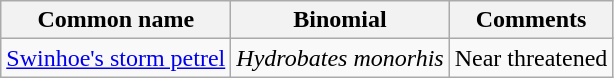<table class="wikitable">
<tr>
<th>Common name</th>
<th>Binomial</th>
<th>Comments</th>
</tr>
<tr>
<td><a href='#'>Swinhoe's storm petrel</a></td>
<td><em>Hydrobates monorhis</em></td>
<td>Near threatened</td>
</tr>
</table>
